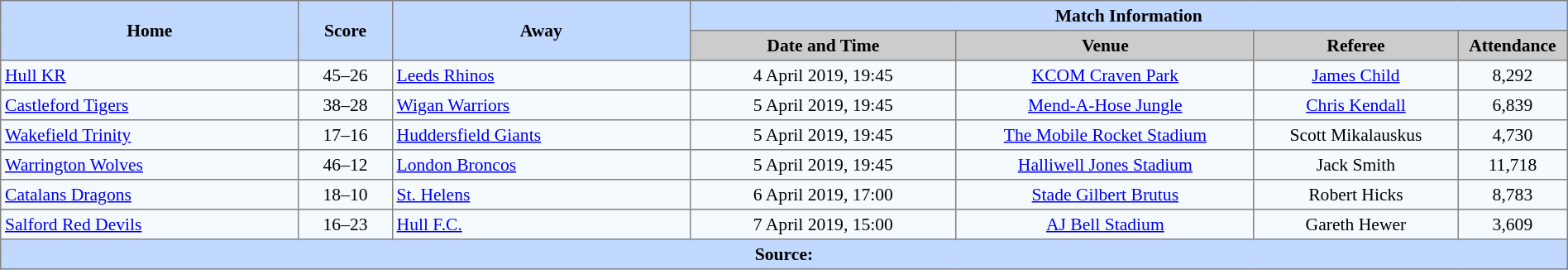<table border="1" style="border-collapse:collapse; font-size:90%; text-align:center;" cellpadding="3" cellspacing="0" width="100%">
<tr bgcolor="#C1D8FF">
<th rowspan="2" width="19%">Home</th>
<th rowspan="2" width="6%">Score</th>
<th rowspan="2" width="19%">Away</th>
<th colspan="4">Match Information</th>
</tr>
<tr bgcolor="#CCCCCC">
<th width="17%">Date and Time</th>
<th width="19%">Venue</th>
<th width="13%">Referee</th>
<th width="7%">Attendance</th>
</tr>
<tr bgcolor="#F5FAFF">
<td align="left"> <a href='#'>Hull KR</a></td>
<td>45–26</td>
<td align="left"> <a href='#'>Leeds Rhinos</a></td>
<td>4 April 2019, 19:45</td>
<td><a href='#'>KCOM Craven Park</a></td>
<td><a href='#'>James Child</a></td>
<td>8,292</td>
</tr>
<tr bgcolor="#F5FAFF">
<td align="left"> <a href='#'>Castleford Tigers</a></td>
<td>38–28</td>
<td align="left"> <a href='#'>Wigan Warriors</a></td>
<td>5 April 2019, 19:45</td>
<td><a href='#'>Mend-A-Hose Jungle</a></td>
<td><a href='#'>Chris Kendall</a></td>
<td>6,839</td>
</tr>
<tr bgcolor="#F5FAFF">
<td align="left"> <a href='#'>Wakefield Trinity</a></td>
<td>17–16</td>
<td align="left"> <a href='#'>Huddersfield Giants</a></td>
<td>5 April 2019, 19:45</td>
<td><a href='#'>The Mobile Rocket Stadium</a></td>
<td>Scott Mikalauskus</td>
<td>4,730</td>
</tr>
<tr bgcolor="#F5FAFF">
<td align="left"> <a href='#'>Warrington Wolves</a></td>
<td>46–12</td>
<td align="left"> <a href='#'>London Broncos</a></td>
<td>5 April 2019, 19:45</td>
<td><a href='#'>Halliwell Jones Stadium</a></td>
<td>Jack Smith</td>
<td>11,718</td>
</tr>
<tr bgcolor="#F5FAFF">
<td align="left"> <a href='#'>Catalans Dragons</a></td>
<td>18–10</td>
<td align="left"> <a href='#'>St. Helens</a></td>
<td>6 April 2019, 17:00</td>
<td><a href='#'>Stade Gilbert Brutus</a></td>
<td>Robert Hicks</td>
<td>8,783</td>
</tr>
<tr bgcolor="#F5FAFF">
<td align="left"> <a href='#'>Salford Red Devils</a></td>
<td>16–23</td>
<td align="left"> <a href='#'>Hull F.C.</a></td>
<td>7 April 2019, 15:00</td>
<td><a href='#'>AJ Bell Stadium</a></td>
<td>Gareth Hewer</td>
<td>3,609</td>
</tr>
<tr style="background:#c1d8ff;">
<th colspan="7">Source:</th>
</tr>
</table>
